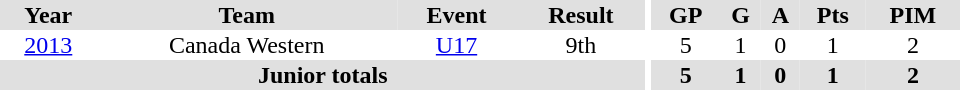<table border="0" cellpadding="1" cellspacing="0" ID="Table3" style="text-align:center; width:40em">
<tr ALIGN="center" bgcolor="#e0e0e0">
<th>Year</th>
<th>Team</th>
<th>Event</th>
<th>Result</th>
<th rowspan="99" bgcolor="#ffffff"></th>
<th>GP</th>
<th>G</th>
<th>A</th>
<th>Pts</th>
<th>PIM</th>
</tr>
<tr>
<td><a href='#'>2013</a></td>
<td>Canada Western</td>
<td><a href='#'>U17</a></td>
<td>9th</td>
<td>5</td>
<td>1</td>
<td>0</td>
<td>1</td>
<td>2</td>
</tr>
<tr bgcolor="#e0e0e0">
<th colspan="4">Junior totals</th>
<th>5</th>
<th>1</th>
<th>0</th>
<th>1</th>
<th>2</th>
</tr>
</table>
